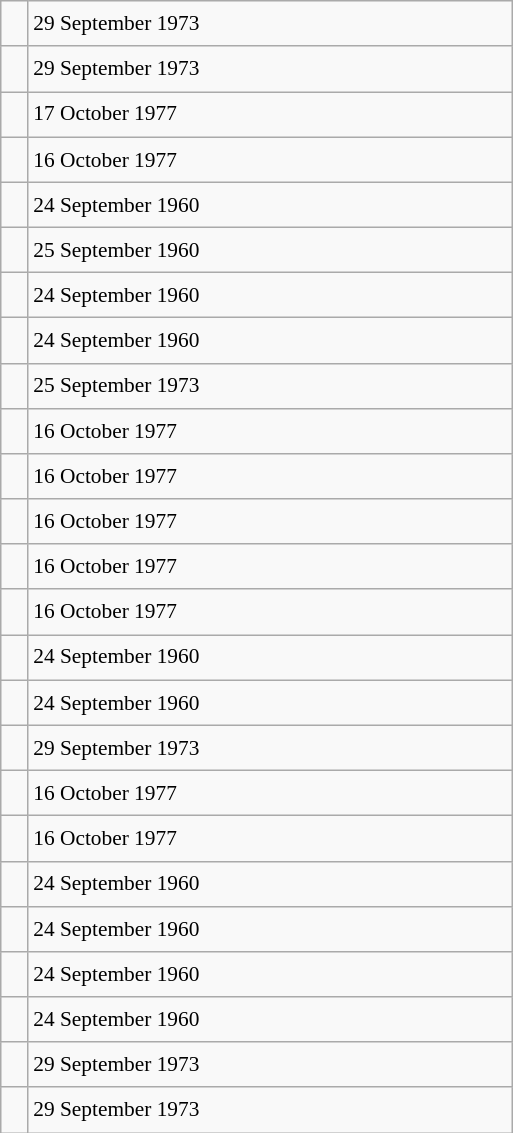<table class="wikitable" style="font-size: 89%; float: left; width: 24em; margin-right: 1em; line-height: 1.65em">
<tr>
<td></td>
<td>29 September 1973</td>
</tr>
<tr>
<td></td>
<td>29 September 1973</td>
</tr>
<tr>
<td></td>
<td>17 October 1977</td>
</tr>
<tr>
<td></td>
<td>16 October 1977</td>
</tr>
<tr>
<td></td>
<td>24 September 1960</td>
</tr>
<tr>
<td></td>
<td>25 September 1960</td>
</tr>
<tr>
<td></td>
<td>24 September 1960</td>
</tr>
<tr>
<td></td>
<td>24 September 1960</td>
</tr>
<tr>
<td></td>
<td>25 September 1973</td>
</tr>
<tr>
<td></td>
<td>16 October 1977</td>
</tr>
<tr>
<td></td>
<td>16 October 1977</td>
</tr>
<tr>
<td></td>
<td>16 October 1977</td>
</tr>
<tr>
<td></td>
<td>16 October 1977</td>
</tr>
<tr>
<td></td>
<td>16 October 1977</td>
</tr>
<tr>
<td></td>
<td>24 September 1960</td>
</tr>
<tr>
<td></td>
<td>24 September 1960</td>
</tr>
<tr>
<td></td>
<td>29 September 1973</td>
</tr>
<tr>
<td></td>
<td>16 October 1977</td>
</tr>
<tr>
<td></td>
<td>16 October 1977</td>
</tr>
<tr>
<td></td>
<td>24 September 1960</td>
</tr>
<tr>
<td></td>
<td>24 September 1960</td>
</tr>
<tr>
<td></td>
<td>24 September 1960</td>
</tr>
<tr>
<td></td>
<td>24 September 1960</td>
</tr>
<tr>
<td></td>
<td>29 September 1973</td>
</tr>
<tr>
<td></td>
<td>29 September 1973</td>
</tr>
</table>
